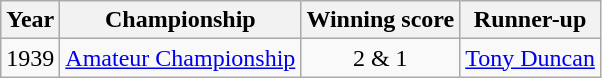<table class="wikitable">
<tr>
<th>Year</th>
<th>Championship</th>
<th>Winning score</th>
<th>Runner-up</th>
</tr>
<tr>
<td>1939</td>
<td><a href='#'>Amateur Championship</a></td>
<td align=center>2 & 1</td>
<td> <a href='#'>Tony Duncan</a></td>
</tr>
</table>
